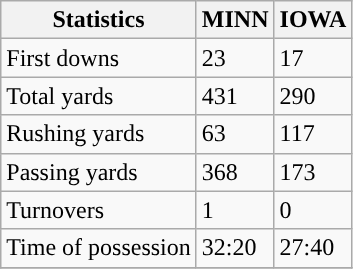<table class="wikitable">
<tr>
<th>Statistics</th>
<th>MINN</th>
<th>IOWA</th>
</tr>
<tr>
<td>First downs</td>
<td>23</td>
<td>17</td>
</tr>
<tr>
<td>Total yards</td>
<td>431</td>
<td>290</td>
</tr>
<tr>
<td>Rushing yards</td>
<td>63</td>
<td>117</td>
</tr>
<tr>
<td>Passing yards</td>
<td>368</td>
<td>173</td>
</tr>
<tr>
<td>Turnovers</td>
<td>1</td>
<td>0</td>
</tr>
<tr>
<td>Time of possession</td>
<td>32:20</td>
<td>27:40</td>
</tr>
<tr>
</tr>
</table>
